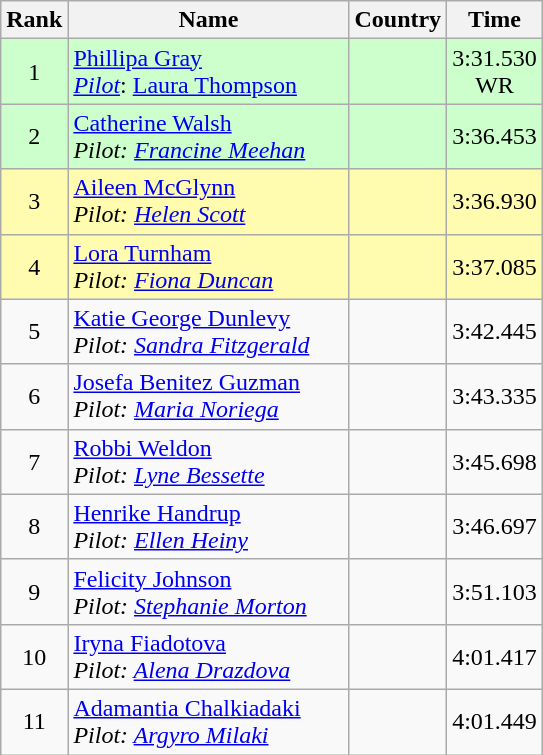<table class="wikitable sortable">
<tr>
<th width=20>Rank</th>
<th width=180>Name</th>
<th>Country</th>
<th>Time</th>
</tr>
<tr bgcolor="ccffcc">
<td align="center">1</td>
<td><a href='#'>Phillipa Gray</a><br><a href='#'><em>Pilot</em></a>: <a href='#'>Laura Thompson</a></td>
<td></td>
<td align="center">3:31.530<br>WR</td>
</tr>
<tr bgcolor="ccffcc">
<td align="center">2</td>
<td><a href='#'>Catherine Walsh</a><br><em>Pilot: <a href='#'>Francine Meehan</a></em></td>
<td></td>
<td align="center">3:36.453</td>
</tr>
<tr bgcolor="fffcaf">
<td align="center">3</td>
<td><a href='#'>Aileen McGlynn</a><br><em>Pilot: <a href='#'>Helen Scott</a></em></td>
<td></td>
<td align="center">3:36.930</td>
</tr>
<tr bgcolor="fffcaf">
<td align="center">4</td>
<td><a href='#'>Lora Turnham</a><br><em>Pilot: <a href='#'>Fiona Duncan</a></em></td>
<td></td>
<td align="center">3:37.085</td>
</tr>
<tr>
<td align="center">5</td>
<td><a href='#'>Katie George Dunlevy</a><br><em>Pilot: <a href='#'>Sandra Fitzgerald</a></em></td>
<td></td>
<td align="center">3:42.445</td>
</tr>
<tr>
<td align="center">6</td>
<td><a href='#'>Josefa Benitez Guzman</a><br><em>Pilot: <a href='#'>Maria Noriega</a></em></td>
<td></td>
<td align="center">3:43.335</td>
</tr>
<tr>
<td align="center">7</td>
<td><a href='#'>Robbi Weldon</a><br><em>Pilot: <a href='#'>Lyne Bessette</a></em></td>
<td></td>
<td align="center">3:45.698</td>
</tr>
<tr>
<td align="center">8</td>
<td><a href='#'>Henrike Handrup</a><br><em>Pilot: <a href='#'>Ellen Heiny</a></em></td>
<td></td>
<td align="center">3:46.697</td>
</tr>
<tr>
<td align="center">9</td>
<td><a href='#'>Felicity Johnson</a><br><em>Pilot: <a href='#'>Stephanie Morton</a></em></td>
<td></td>
<td align="center">3:51.103</td>
</tr>
<tr>
<td align="center">10</td>
<td><a href='#'>Iryna Fiadotova</a><br><em>Pilot: <a href='#'>Alena Drazdova</a></em></td>
<td></td>
<td align="center">4:01.417</td>
</tr>
<tr>
<td align="center">11</td>
<td><a href='#'>Adamantia Chalkiadaki</a><br><em>Pilot: <a href='#'>Argyro Milaki</a></em></td>
<td></td>
<td align="center">4:01.449</td>
</tr>
</table>
